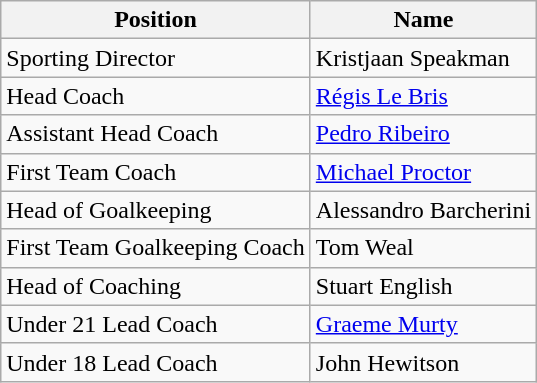<table class="wikitable">
<tr>
<th>Position</th>
<th>Name</th>
</tr>
<tr>
<td>Sporting Director</td>
<td>Kristjaan Speakman</td>
</tr>
<tr>
<td>Head Coach</td>
<td><a href='#'>Régis Le Bris</a></td>
</tr>
<tr>
<td>Assistant Head Coach</td>
<td><a href='#'>Pedro Ribeiro</a></td>
</tr>
<tr>
<td>First Team Coach</td>
<td><a href='#'>Michael Proctor</a></td>
</tr>
<tr>
<td>Head of Goalkeeping</td>
<td>Alessandro Barcherini</td>
</tr>
<tr>
<td>First Team Goalkeeping Coach</td>
<td>Tom Weal</td>
</tr>
<tr>
<td>Head of Coaching</td>
<td>Stuart English</td>
</tr>
<tr>
<td>Under 21 Lead Coach</td>
<td><a href='#'>Graeme Murty</a></td>
</tr>
<tr>
<td>Under 18 Lead Coach</td>
<td>John Hewitson</td>
</tr>
</table>
